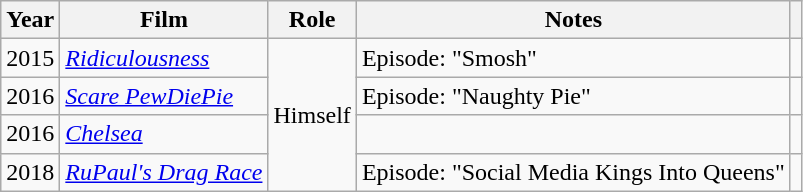<table class="wikitable sortable">
<tr>
<th>Year</th>
<th>Film</th>
<th>Role</th>
<th>Notes</th>
<th class="unsortable"></th>
</tr>
<tr>
<td>2015</td>
<td><em><a href='#'>Ridiculousness</a></em></td>
<td rowspan="4">Himself</td>
<td>Episode: "Smosh"</td>
<td></td>
</tr>
<tr>
<td>2016</td>
<td><em><a href='#'>Scare PewDiePie</a></em></td>
<td>Episode: "Naughty Pie"</td>
<td></td>
</tr>
<tr>
<td>2016</td>
<td><em><a href='#'>Chelsea</a></em></td>
<td></td>
<td></td>
</tr>
<tr>
<td>2018</td>
<td><em><a href='#'>RuPaul's Drag Race</a></em></td>
<td>Episode: "Social Media Kings Into Queens"</td>
<td></td>
</tr>
</table>
